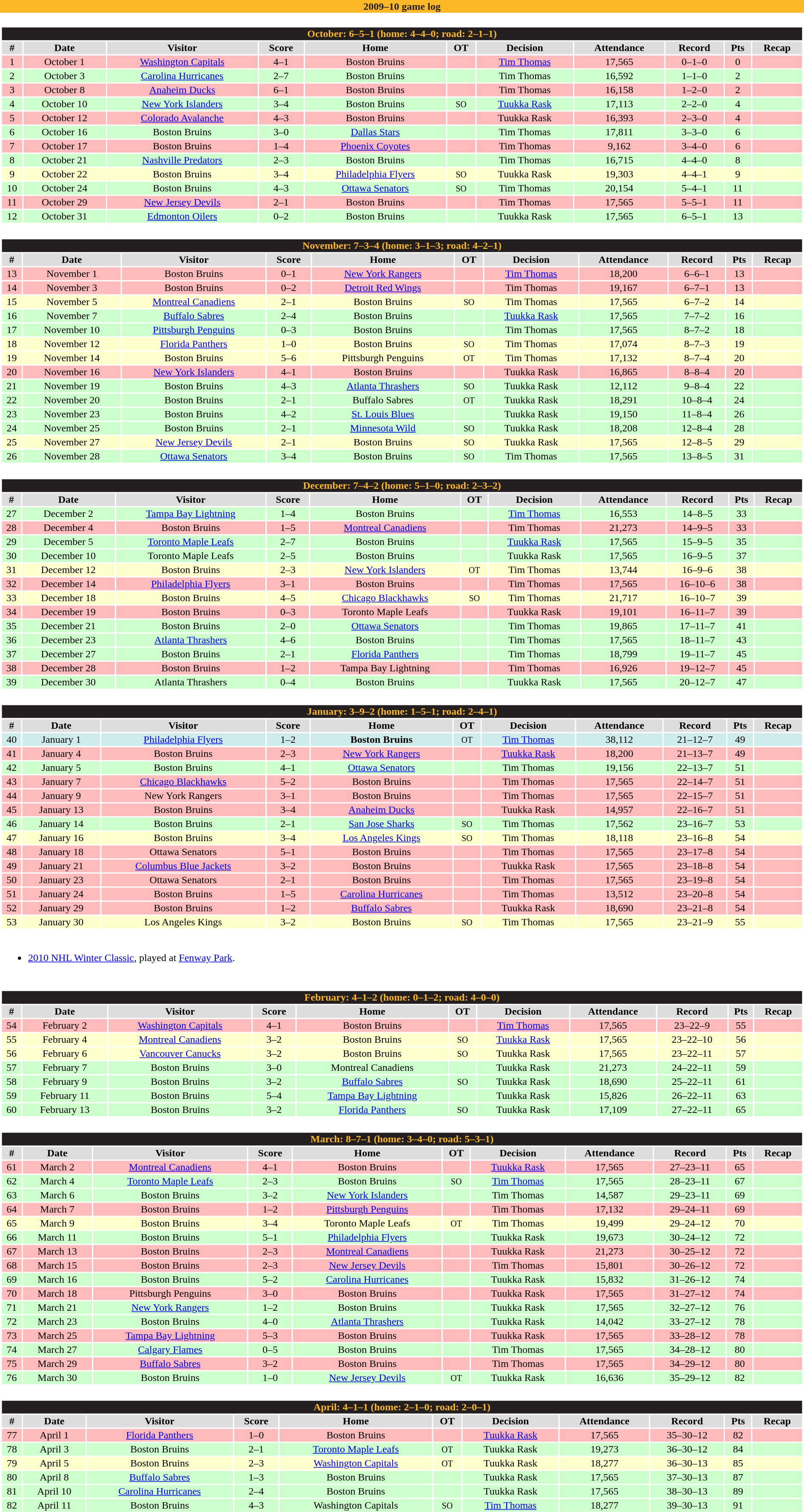<table class="toccolours"  style="width:100%; clear:both; margin:1.5em auto; text-align:center;">
<tr>
<th colspan=11 style="background:#FDB827; color:#231F20">2009–10 game log</th>
</tr>
<tr>
<td colspan=11><br><table class="toccolours collapsible collapsed" style="width:100%;">
<tr>
<th colspan=11 style="background:#231F20; color:#FDB827">October: 6–5–1 (home: 4–4–0; road: 2–1–1)</th>
</tr>
<tr style="text-align:center; background:#ddd;">
<td><strong>#</strong></td>
<td><strong>Date</strong></td>
<td><strong>Visitor</strong></td>
<td><strong>Score</strong></td>
<td><strong>Home</strong></td>
<td><strong>OT</strong></td>
<td><strong>Decision</strong></td>
<td><strong>Attendance</strong></td>
<td><strong>Record</strong></td>
<td><strong>Pts</strong></td>
<td><strong>Recap</strong></td>
</tr>
<tr style="text-align:center; background:#fbb;">
<td>1</td>
<td>October 1</td>
<td><a href='#'>Washington Capitals</a></td>
<td>4–1</td>
<td>Boston Bruins</td>
<td></td>
<td><a href='#'>Tim Thomas</a></td>
<td>17,565</td>
<td>0–1–0</td>
<td>0</td>
<td></td>
</tr>
<tr style="text-align:center; background:#cfc;">
<td>2</td>
<td>October 3</td>
<td><a href='#'>Carolina Hurricanes</a></td>
<td>2–7</td>
<td>Boston Bruins</td>
<td></td>
<td>Tim Thomas</td>
<td>16,592</td>
<td>1–1–0</td>
<td>2</td>
<td></td>
</tr>
<tr style="text-align:center; background:#fbb;">
<td>3</td>
<td>October 8</td>
<td><a href='#'>Anaheim Ducks</a></td>
<td>6–1</td>
<td>Boston Bruins</td>
<td></td>
<td>Tim Thomas</td>
<td>16,158</td>
<td>1–2–0</td>
<td>2</td>
<td></td>
</tr>
<tr style="text-align:center; background:#cfc;">
<td>4</td>
<td>October 10</td>
<td><a href='#'>New York Islanders</a></td>
<td>3–4</td>
<td>Boston Bruins</td>
<td><small>SO</small></td>
<td><a href='#'>Tuukka Rask</a></td>
<td>17,113</td>
<td>2–2–0</td>
<td>4</td>
<td></td>
</tr>
<tr style="text-align:center; background:#fbb;">
<td>5</td>
<td>October 12</td>
<td><a href='#'>Colorado Avalanche</a></td>
<td>4–3</td>
<td>Boston Bruins</td>
<td></td>
<td>Tuukka Rask</td>
<td>16,393</td>
<td>2–3–0</td>
<td>4</td>
<td></td>
</tr>
<tr style="text-align:center; background:#cfc;">
<td>6</td>
<td>October 16</td>
<td>Boston Bruins</td>
<td>3–0</td>
<td><a href='#'>Dallas Stars</a></td>
<td></td>
<td>Tim Thomas</td>
<td>17,811</td>
<td>3–3–0</td>
<td>6</td>
<td></td>
</tr>
<tr style="text-align:center; background:#fbb;">
<td>7</td>
<td>October 17</td>
<td>Boston Bruins</td>
<td>1–4</td>
<td><a href='#'>Phoenix Coyotes</a></td>
<td></td>
<td>Tim Thomas</td>
<td>9,162</td>
<td>3–4–0</td>
<td>6</td>
<td></td>
</tr>
<tr style="text-align:center; background:#cfc;">
<td>8</td>
<td>October 21</td>
<td><a href='#'>Nashville Predators</a></td>
<td>2–3</td>
<td>Boston Bruins</td>
<td></td>
<td>Tim Thomas</td>
<td>16,715</td>
<td>4–4–0</td>
<td>8</td>
<td></td>
</tr>
<tr style="text-align:center; background:#ffc;">
<td>9</td>
<td>October 22</td>
<td>Boston Bruins</td>
<td>3–4</td>
<td><a href='#'>Philadelphia Flyers</a></td>
<td><small>SO</small></td>
<td>Tuukka Rask</td>
<td>19,303</td>
<td>4–4–1</td>
<td>9</td>
<td></td>
</tr>
<tr style="text-align:center; background:#cfc;">
<td>10</td>
<td>October 24</td>
<td>Boston Bruins</td>
<td>4–3</td>
<td><a href='#'>Ottawa Senators</a></td>
<td><small>SO</small></td>
<td>Tim Thomas</td>
<td>20,154</td>
<td>5–4–1</td>
<td>11</td>
<td></td>
</tr>
<tr style="text-align:center; background:#fbb;">
<td>11</td>
<td>October 29</td>
<td><a href='#'>New Jersey Devils</a></td>
<td>2–1</td>
<td>Boston Bruins</td>
<td></td>
<td>Tim Thomas</td>
<td>17,565</td>
<td>5–5–1</td>
<td>11</td>
<td></td>
</tr>
<tr style="text-align:center; background:#cfc;">
<td>12</td>
<td>October 31</td>
<td><a href='#'>Edmonton Oilers</a></td>
<td>0–2</td>
<td>Boston Bruins</td>
<td></td>
<td>Tuukka Rask</td>
<td>17,565</td>
<td>6–5–1</td>
<td>13</td>
<td></td>
</tr>
</table>
</td>
</tr>
<tr>
<td colspan=11><br><table class="toccolours collapsible collapsed" style="width:100%;">
<tr>
<th colspan=11 style="background:#231F20; color:#FDB827">November: 7–3–4 (home: 3–1–3; road: 4–2–1)</th>
</tr>
<tr style="text-align:center; background:#ddd;">
<td><strong>#</strong></td>
<td><strong>Date</strong></td>
<td><strong>Visitor</strong></td>
<td><strong>Score</strong></td>
<td><strong>Home</strong></td>
<td><strong>OT</strong></td>
<td><strong>Decision</strong></td>
<td><strong>Attendance</strong></td>
<td><strong>Record</strong></td>
<td><strong>Pts</strong></td>
<td><strong>Recap</strong></td>
</tr>
<tr style="text-align:center; background:#fbb;">
<td>13</td>
<td>November 1</td>
<td>Boston Bruins</td>
<td>0–1</td>
<td><a href='#'>New York Rangers</a></td>
<td></td>
<td><a href='#'>Tim Thomas</a></td>
<td>18,200</td>
<td>6–6–1</td>
<td>13</td>
<td></td>
</tr>
<tr style="text-align:center; background:#fbb;">
<td>14</td>
<td>November 3</td>
<td>Boston Bruins</td>
<td>0–2</td>
<td><a href='#'>Detroit Red Wings</a></td>
<td></td>
<td>Tim Thomas</td>
<td>19,167</td>
<td>6–7–1</td>
<td>13</td>
<td></td>
</tr>
<tr style="text-align:center; background:#ffc;">
<td>15</td>
<td>November 5</td>
<td><a href='#'>Montreal Canadiens</a></td>
<td>2–1</td>
<td>Boston Bruins</td>
<td><small>SO</small></td>
<td>Tim Thomas</td>
<td>17,565</td>
<td>6–7–2</td>
<td>14</td>
<td></td>
</tr>
<tr style="text-align:center; background:#cfc;">
<td>16</td>
<td>November 7</td>
<td><a href='#'>Buffalo Sabres</a></td>
<td>2–4</td>
<td>Boston Bruins</td>
<td></td>
<td><a href='#'>Tuukka Rask</a></td>
<td>17,565</td>
<td>7–7–2</td>
<td>16</td>
<td></td>
</tr>
<tr style="text-align:center; background:#cfc;">
<td>17</td>
<td>November 10</td>
<td><a href='#'>Pittsburgh Penguins</a></td>
<td>0–3</td>
<td>Boston Bruins</td>
<td></td>
<td>Tim Thomas</td>
<td>17,565</td>
<td>8–7–2</td>
<td>18</td>
<td></td>
</tr>
<tr style="text-align:center; background:#ffc;">
<td>18</td>
<td>November 12</td>
<td><a href='#'>Florida Panthers</a></td>
<td>1–0</td>
<td>Boston Bruins</td>
<td><small>SO</small></td>
<td>Tim Thomas</td>
<td>17,074</td>
<td>8–7–3</td>
<td>19</td>
<td></td>
</tr>
<tr style="text-align:center; background:#ffc;">
<td>19</td>
<td>November 14</td>
<td>Boston Bruins</td>
<td>5–6</td>
<td>Pittsburgh Penguins</td>
<td><small>OT</small></td>
<td>Tim Thomas</td>
<td>17,132</td>
<td>8–7–4</td>
<td>20</td>
<td></td>
</tr>
<tr style="text-align:center; background:#fbb;">
<td>20</td>
<td>November 16</td>
<td><a href='#'>New York Islanders</a></td>
<td>4–1</td>
<td>Boston Bruins</td>
<td></td>
<td>Tuukka Rask</td>
<td>16,865</td>
<td>8–8–4</td>
<td>20</td>
<td></td>
</tr>
<tr style="text-align:center; background:#cfc;">
<td>21</td>
<td>November 19</td>
<td>Boston Bruins</td>
<td>4–3</td>
<td><a href='#'>Atlanta Thrashers</a></td>
<td><small>SO</small></td>
<td>Tuukka Rask</td>
<td>12,112</td>
<td>9–8–4</td>
<td>22</td>
<td></td>
</tr>
<tr style="text-align:center; background:#cfc;">
<td>22</td>
<td>November 20</td>
<td>Boston Bruins</td>
<td>2–1</td>
<td>Buffalo Sabres</td>
<td><small>OT</small></td>
<td>Tuukka Rask</td>
<td>18,291</td>
<td>10–8–4</td>
<td>24</td>
<td></td>
</tr>
<tr style="text-align:center; background:#cfc;">
<td>23</td>
<td>November 23</td>
<td>Boston Bruins</td>
<td>4–2</td>
<td><a href='#'>St. Louis Blues</a></td>
<td></td>
<td>Tuukka Rask</td>
<td>19,150</td>
<td>11–8–4</td>
<td>26</td>
<td></td>
</tr>
<tr style="text-align:center; background:#cfc;">
<td>24</td>
<td>November 25</td>
<td>Boston Bruins</td>
<td>2–1</td>
<td><a href='#'>Minnesota Wild</a></td>
<td><small>SO</small></td>
<td>Tuukka Rask</td>
<td>18,208</td>
<td>12–8–4</td>
<td>28</td>
<td></td>
</tr>
<tr style="text-align:center; background:#ffc;">
<td>25</td>
<td>November 27</td>
<td><a href='#'>New Jersey Devils</a></td>
<td>2–1</td>
<td>Boston Bruins</td>
<td><small>SO</small></td>
<td>Tuukka Rask</td>
<td>17,565</td>
<td>12–8–5</td>
<td>29</td>
<td></td>
</tr>
<tr style="text-align:center; background:#cfc;">
<td>26</td>
<td>November 28</td>
<td><a href='#'>Ottawa Senators</a></td>
<td>3–4</td>
<td>Boston Bruins</td>
<td><small>SO</small></td>
<td>Tim Thomas</td>
<td>17,565</td>
<td>13–8–5</td>
<td>31</td>
<td></td>
</tr>
</table>
</td>
</tr>
<tr>
<td colspan=11><br><table class="toccolours collapsible collapsed" style="width:100%;">
<tr>
<th colspan=11 style="background:#231F20; color:#FDB827">December: 7–4–2 (home: 5–1–0; road: 2–3–2)</th>
</tr>
<tr style="text-align:center; background:#ddd;">
<td><strong>#</strong></td>
<td><strong>Date</strong></td>
<td><strong>Visitor</strong></td>
<td><strong>Score</strong></td>
<td><strong>Home</strong></td>
<td><strong>OT</strong></td>
<td><strong>Decision</strong></td>
<td><strong>Attendance</strong></td>
<td><strong>Record</strong></td>
<td><strong>Pts</strong></td>
<td><strong>Recap</strong></td>
</tr>
<tr style="text-align:center; background:#cfc;">
<td>27</td>
<td>December 2</td>
<td><a href='#'>Tampa Bay Lightning</a></td>
<td>1–4</td>
<td>Boston Bruins</td>
<td></td>
<td><a href='#'>Tim Thomas</a></td>
<td>16,553</td>
<td>14–8–5</td>
<td>33</td>
<td></td>
</tr>
<tr style="text-align:center; background:#fbb;">
<td>28</td>
<td>December 4</td>
<td>Boston Bruins</td>
<td>1–5</td>
<td><a href='#'>Montreal Canadiens</a></td>
<td></td>
<td>Tim Thomas</td>
<td>21,273</td>
<td>14–9–5</td>
<td>33</td>
<td></td>
</tr>
<tr style="text-align:center; background:#cfc;">
<td>29</td>
<td>December 5</td>
<td><a href='#'>Toronto Maple Leafs</a></td>
<td>2–7</td>
<td>Boston Bruins</td>
<td></td>
<td><a href='#'>Tuukka Rask</a></td>
<td>17,565</td>
<td>15–9–5</td>
<td>35</td>
<td></td>
</tr>
<tr style="text-align:center; background:#cfc;">
<td>30</td>
<td>December 10</td>
<td>Toronto Maple Leafs</td>
<td>2–5</td>
<td>Boston Bruins</td>
<td></td>
<td>Tuukka Rask</td>
<td>17,565</td>
<td>16–9–5</td>
<td>37</td>
<td></td>
</tr>
<tr style="text-align:center; background:#ffc;">
<td>31</td>
<td>December 12</td>
<td>Boston Bruins</td>
<td>2–3</td>
<td><a href='#'>New York Islanders</a></td>
<td><small>OT</small></td>
<td>Tim Thomas</td>
<td>13,744</td>
<td>16–9–6</td>
<td>38</td>
<td></td>
</tr>
<tr style="text-align:center; background:#fbb;">
<td>32</td>
<td>December 14</td>
<td><a href='#'>Philadelphia Flyers</a></td>
<td>3–1</td>
<td>Boston Bruins</td>
<td></td>
<td>Tim Thomas</td>
<td>17,565</td>
<td>16–10–6</td>
<td>38</td>
<td></td>
</tr>
<tr style="text-align:center; background:#ffc;">
<td>33</td>
<td>December 18</td>
<td>Boston Bruins</td>
<td>4–5</td>
<td><a href='#'>Chicago Blackhawks</a></td>
<td><small>SO</small></td>
<td>Tim Thomas</td>
<td>21,717</td>
<td>16–10–7</td>
<td>39</td>
<td></td>
</tr>
<tr style="text-align:center; background:#fbb;">
<td>34</td>
<td>December 19</td>
<td>Boston Bruins</td>
<td>0–3</td>
<td>Toronto Maple Leafs</td>
<td></td>
<td>Tuukka Rask</td>
<td>19,101</td>
<td>16–11–7</td>
<td>39</td>
<td></td>
</tr>
<tr style="text-align:center; background:#cfc;">
<td>35</td>
<td>December 21</td>
<td>Boston Bruins</td>
<td>2–0</td>
<td><a href='#'>Ottawa Senators</a></td>
<td></td>
<td>Tim Thomas</td>
<td>19,865</td>
<td>17–11–7</td>
<td>41</td>
<td></td>
</tr>
<tr style="text-align:center; background:#cfc;">
<td>36</td>
<td>December 23</td>
<td><a href='#'>Atlanta Thrashers</a></td>
<td>4–6</td>
<td>Boston Bruins</td>
<td></td>
<td>Tim Thomas</td>
<td>17,565</td>
<td>18–11–7</td>
<td>43</td>
<td></td>
</tr>
<tr style="text-align:center; background:#cfc;">
<td>37</td>
<td>December 27</td>
<td>Boston Bruins</td>
<td>2–1</td>
<td><a href='#'>Florida Panthers</a></td>
<td></td>
<td>Tim Thomas</td>
<td>18,799</td>
<td>19–11–7</td>
<td>45</td>
<td></td>
</tr>
<tr style="text-align:center; background:#fbb;">
<td>38</td>
<td>December 28</td>
<td>Boston Bruins</td>
<td>1–2</td>
<td>Tampa Bay Lightning</td>
<td></td>
<td>Tim Thomas</td>
<td>16,926</td>
<td>19–12–7</td>
<td>45</td>
<td></td>
</tr>
<tr style="text-align:center; background:#cfc;">
<td>39</td>
<td>December 30</td>
<td>Atlanta Thrashers</td>
<td>0–4</td>
<td>Boston Bruins</td>
<td></td>
<td>Tuukka Rask</td>
<td>17,565</td>
<td>20–12–7</td>
<td>47</td>
<td></td>
</tr>
</table>
</td>
</tr>
<tr>
<td colspan=11><br><table class="toccolours collapsible collapsed" style="width:100%;">
<tr>
<th colspan=11 style="background:#231F20; color:#FDB827">January: 3–9–2 (home: 1–5–1; road: 2–4–1)</th>
</tr>
<tr style="text-align:center; background:#ddd;">
<td><strong>#</strong></td>
<td><strong>Date</strong></td>
<td><strong>Visitor</strong></td>
<td><strong>Score</strong></td>
<td><strong>Home</strong></td>
<td><strong>OT</strong></td>
<td><strong>Decision</strong></td>
<td><strong>Attendance</strong></td>
<td><strong>Record</strong></td>
<td><strong>Pts</strong></td>
<td><strong>Recap</strong></td>
</tr>
<tr style="text-align:center; background:#cfecec;">
<td>40</td>
<td>January 1</td>
<td><a href='#'>Philadelphia Flyers</a></td>
<td>1–2</td>
<td><strong>Boston Bruins</strong></td>
<td><small>OT</small></td>
<td><a href='#'>Tim Thomas</a></td>
<td>38,112</td>
<td>21–12–7</td>
<td>49</td>
<td></td>
</tr>
<tr style="text-align:center; background:#fbb;">
<td>41</td>
<td>January 4</td>
<td>Boston Bruins</td>
<td>2–3</td>
<td><a href='#'>New York Rangers</a></td>
<td></td>
<td><a href='#'>Tuukka Rask</a></td>
<td>18,200</td>
<td>21–13–7</td>
<td>49</td>
<td></td>
</tr>
<tr style="text-align:center; background:#cfc;">
<td>42</td>
<td>January 5</td>
<td>Boston Bruins</td>
<td>4–1</td>
<td><a href='#'>Ottawa Senators</a></td>
<td></td>
<td>Tim Thomas</td>
<td>19,156</td>
<td>22–13–7</td>
<td>51</td>
<td></td>
</tr>
<tr style="text-align:center; background:#fbb;">
<td>43</td>
<td>January 7</td>
<td><a href='#'>Chicago Blackhawks</a></td>
<td>5–2</td>
<td>Boston Bruins</td>
<td></td>
<td>Tim Thomas</td>
<td>17,565</td>
<td>22–14–7</td>
<td>51</td>
<td></td>
</tr>
<tr style="text-align:center; background:#fbb;">
<td>44</td>
<td>January 9</td>
<td>New York Rangers</td>
<td>3–1</td>
<td>Boston Bruins</td>
<td></td>
<td>Tim Thomas</td>
<td>17,565</td>
<td>22–15–7</td>
<td>51</td>
<td></td>
</tr>
<tr style="text-align:center; background:#fbb;">
<td>45</td>
<td>January 13</td>
<td>Boston Bruins</td>
<td>3–4</td>
<td><a href='#'>Anaheim Ducks</a></td>
<td></td>
<td>Tuukka Rask</td>
<td>14,957</td>
<td>22–16–7</td>
<td>51</td>
<td></td>
</tr>
<tr style="text-align:center; background:#cfc;">
<td>46</td>
<td>January 14</td>
<td>Boston Bruins</td>
<td>2–1</td>
<td><a href='#'>San Jose Sharks</a></td>
<td><small>SO</small></td>
<td>Tim Thomas</td>
<td>17,562</td>
<td>23–16–7</td>
<td>53</td>
<td></td>
</tr>
<tr style="text-align:center; background:#ffc;">
<td>47</td>
<td>January 16</td>
<td>Boston Bruins</td>
<td>3–4</td>
<td><a href='#'>Los Angeles Kings</a></td>
<td><small>SO</small></td>
<td>Tim Thomas</td>
<td>18,118</td>
<td>23–16–8</td>
<td>54</td>
<td></td>
</tr>
<tr style="text-align:center; background:#fbb;">
<td>48</td>
<td>January 18</td>
<td>Ottawa Senators</td>
<td>5–1</td>
<td>Boston Bruins</td>
<td></td>
<td>Tim Thomas</td>
<td>17,565</td>
<td>23–17–8</td>
<td>54</td>
<td></td>
</tr>
<tr style="text-align:center; background:#fbb;">
<td>49</td>
<td>January 21</td>
<td><a href='#'>Columbus Blue Jackets</a></td>
<td>3–2</td>
<td>Boston Bruins</td>
<td></td>
<td>Tuukka Rask</td>
<td>17,565</td>
<td>23–18–8</td>
<td>54</td>
<td></td>
</tr>
<tr style="text-align:center; background:#fbb;">
<td>50</td>
<td>January 23</td>
<td>Ottawa Senators</td>
<td>2–1</td>
<td>Boston Bruins</td>
<td></td>
<td>Tim Thomas</td>
<td>17,565</td>
<td>23–19–8</td>
<td>54</td>
<td></td>
</tr>
<tr style="text-align:center; background:#fbb;">
<td>51</td>
<td>January 24</td>
<td>Boston Bruins</td>
<td>1–5</td>
<td><a href='#'>Carolina Hurricanes</a></td>
<td></td>
<td>Tim Thomas</td>
<td>13,512</td>
<td>23–20–8</td>
<td>54</td>
<td></td>
</tr>
<tr style="text-align:center; background:#fbb;">
<td>52</td>
<td>January 29</td>
<td>Boston Bruins</td>
<td>1–2</td>
<td><a href='#'>Buffalo Sabres</a></td>
<td></td>
<td>Tuukka Rask</td>
<td>18,690</td>
<td>23–21–8</td>
<td>54</td>
<td></td>
</tr>
<tr style="text-align:center; background:#ffc;">
<td>53</td>
<td>January 30</td>
<td>Los Angeles Kings</td>
<td>3–2</td>
<td>Boston Bruins</td>
<td><small>SO</small></td>
<td>Tim Thomas</td>
<td>17,565</td>
<td>23–21–9</td>
<td>55</td>
<td></td>
</tr>
<tr>
<td colspan="11" style="text-align:left;"><br><ul><li> <a href='#'>2010 NHL Winter Classic</a>, played at <a href='#'>Fenway Park</a>.</li></ul></td>
</tr>
</table>
</td>
</tr>
<tr>
<td colspan=11><br><table class="toccolours collapsible collapsed" style="width:100%;">
<tr>
<th colspan=11 style="background:#231F20; color:#FDB827">February: 4–1–2 (home: 0–1–2; road: 4–0–0)</th>
</tr>
<tr style="text-align:center; background:#ddd;">
<td><strong>#</strong></td>
<td><strong>Date</strong></td>
<td><strong>Visitor</strong></td>
<td><strong>Score</strong></td>
<td><strong>Home</strong></td>
<td><strong>OT</strong></td>
<td><strong>Decision</strong></td>
<td><strong>Attendance</strong></td>
<td><strong>Record</strong></td>
<td><strong>Pts</strong></td>
<td><strong>Recap</strong></td>
</tr>
<tr style="text-align:center; background:#fbb;">
<td>54</td>
<td>February 2</td>
<td><a href='#'>Washington Capitals</a></td>
<td>4–1</td>
<td>Boston Bruins</td>
<td></td>
<td><a href='#'>Tim Thomas</a></td>
<td>17,565</td>
<td>23–22–9</td>
<td>55</td>
<td></td>
</tr>
<tr style="text-align:center; background:#ffc;">
<td>55</td>
<td>February 4</td>
<td><a href='#'>Montreal Canadiens</a></td>
<td>3–2</td>
<td>Boston Bruins</td>
<td><small>SO</small></td>
<td><a href='#'>Tuukka Rask</a></td>
<td>17,565</td>
<td>23–22–10</td>
<td>56</td>
<td></td>
</tr>
<tr style="text-align:center; background:#ffc;">
<td>56</td>
<td>February 6</td>
<td><a href='#'>Vancouver Canucks</a></td>
<td>3–2</td>
<td>Boston Bruins</td>
<td><small>SO</small></td>
<td>Tuukka Rask</td>
<td>17,565</td>
<td>23–22–11</td>
<td>57</td>
<td></td>
</tr>
<tr style="text-align:center; background:#cfc;">
<td>57</td>
<td>February 7</td>
<td>Boston Bruins</td>
<td>3–0</td>
<td>Montreal Canadiens</td>
<td></td>
<td>Tuukka Rask</td>
<td>21,273</td>
<td>24–22–11</td>
<td>59</td>
<td></td>
</tr>
<tr style="text-align:center; background:#cfc;">
<td>58</td>
<td>February 9</td>
<td>Boston Bruins</td>
<td>3–2</td>
<td><a href='#'>Buffalo Sabres</a></td>
<td><small>SO</small></td>
<td>Tuukka Rask</td>
<td>18,690</td>
<td>25–22–11</td>
<td>61</td>
<td></td>
</tr>
<tr style="text-align:center; background:#cfc;">
<td>59</td>
<td>February 11</td>
<td>Boston Bruins</td>
<td>5–4</td>
<td><a href='#'>Tampa Bay Lightning</a></td>
<td></td>
<td>Tuukka Rask</td>
<td>15,826</td>
<td>26–22–11</td>
<td>63</td>
<td></td>
</tr>
<tr style="text-align:center; background:#cfc;">
<td>60</td>
<td>February 13</td>
<td>Boston Bruins</td>
<td>3–2</td>
<td><a href='#'>Florida Panthers</a></td>
<td><small>SO</small></td>
<td>Tuukka Rask</td>
<td>17,109</td>
<td>27–22–11</td>
<td>65</td>
<td></td>
</tr>
</table>
</td>
</tr>
<tr>
<td colspan=11><br><table class="toccolours collapsible collapsed" style="width:100%;">
<tr>
<th colspan=11 style="background:#231F20; color:#FDB827">March: 8–7–1 (home: 3–4–0; road: 5–3–1)</th>
</tr>
<tr style="text-align:center; background:#ddd;">
<td><strong>#</strong></td>
<td><strong>Date</strong></td>
<td><strong>Visitor</strong></td>
<td><strong>Score</strong></td>
<td><strong>Home</strong></td>
<td><strong>OT</strong></td>
<td><strong>Decision</strong></td>
<td><strong>Attendance</strong></td>
<td><strong>Record</strong></td>
<td><strong>Pts</strong></td>
<td><strong>Recap</strong></td>
</tr>
<tr style="text-align:center; background:#fbb;">
<td>61</td>
<td>March 2</td>
<td><a href='#'>Montreal Canadiens</a></td>
<td>4–1</td>
<td>Boston Bruins</td>
<td></td>
<td><a href='#'>Tuukka Rask</a></td>
<td>17,565</td>
<td>27–23–11</td>
<td>65</td>
<td></td>
</tr>
<tr style="text-align:center; background:#cfc;">
<td>62</td>
<td>March 4</td>
<td><a href='#'>Toronto Maple Leafs</a></td>
<td>2–3</td>
<td>Boston Bruins</td>
<td><small>SO</small></td>
<td><a href='#'>Tim Thomas</a></td>
<td>17,565</td>
<td>28–23–11</td>
<td>67</td>
<td></td>
</tr>
<tr style="text-align:center; background:#cfc;">
<td>63</td>
<td>March 6</td>
<td>Boston Bruins</td>
<td>3–2</td>
<td><a href='#'>New York Islanders</a></td>
<td></td>
<td>Tim Thomas</td>
<td>14,587</td>
<td>29–23–11</td>
<td>69</td>
<td></td>
</tr>
<tr style="text-align:center; background:#fbb;">
<td>64</td>
<td>March 7</td>
<td>Boston Bruins</td>
<td>1–2</td>
<td><a href='#'>Pittsburgh Penguins</a></td>
<td></td>
<td>Tim Thomas</td>
<td>17,132</td>
<td>29–24–11</td>
<td>69</td>
<td></td>
</tr>
<tr style="text-align:center; background:#ffc;">
<td>65</td>
<td>March 9</td>
<td>Boston Bruins</td>
<td>3–4</td>
<td>Toronto Maple Leafs</td>
<td><small>OT</small></td>
<td>Tim Thomas</td>
<td>19,499</td>
<td>29–24–12</td>
<td>70</td>
<td></td>
</tr>
<tr style="text-align:center; background:#cfc;">
<td>66</td>
<td>March 11</td>
<td>Boston Bruins</td>
<td>5–1</td>
<td><a href='#'>Philadelphia Flyers</a></td>
<td></td>
<td>Tuukka Rask</td>
<td>19,673</td>
<td>30–24–12</td>
<td>72</td>
<td></td>
</tr>
<tr style="text-align:center; background:#fbb;">
<td>67</td>
<td>March 13</td>
<td>Boston Bruins</td>
<td>2–3</td>
<td><a href='#'>Montreal Canadiens</a></td>
<td></td>
<td>Tuukka Rask</td>
<td>21,273</td>
<td>30–25–12</td>
<td>72</td>
<td></td>
</tr>
<tr style="text-align:center; background:#fbb;">
<td>68</td>
<td>March 15</td>
<td>Boston Bruins</td>
<td>2–3</td>
<td><a href='#'>New Jersey Devils</a></td>
<td></td>
<td>Tim Thomas</td>
<td>15,801</td>
<td>30–26–12</td>
<td>72</td>
<td></td>
</tr>
<tr style="text-align:center; background:#cfc;">
<td>69</td>
<td>March 16</td>
<td>Boston Bruins</td>
<td>5–2</td>
<td><a href='#'>Carolina Hurricanes</a></td>
<td></td>
<td>Tuukka Rask</td>
<td>15,832</td>
<td>31–26–12</td>
<td>74</td>
<td></td>
</tr>
<tr style="text-align:center; background:#fbb;">
<td>70</td>
<td>March 18</td>
<td>Pittsburgh Penguins</td>
<td>3–0</td>
<td>Boston Bruins</td>
<td></td>
<td>Tuukka Rask</td>
<td>17,565</td>
<td>31–27–12</td>
<td>74</td>
<td></td>
</tr>
<tr style="text-align:center; background:#cfc;">
<td>71</td>
<td>March 21</td>
<td><a href='#'>New York Rangers</a></td>
<td>1–2</td>
<td>Boston Bruins</td>
<td></td>
<td>Tuukka Rask</td>
<td>17,565</td>
<td>32–27–12</td>
<td>76</td>
<td></td>
</tr>
<tr style="text-align:center; background:#cfc;">
<td>72</td>
<td>March 23</td>
<td>Boston Bruins</td>
<td>4–0</td>
<td><a href='#'>Atlanta Thrashers</a></td>
<td></td>
<td>Tuukka Rask</td>
<td>14,042</td>
<td>33–27–12</td>
<td>78</td>
<td></td>
</tr>
<tr style="text-align:center; background:#fbb;">
<td>73</td>
<td>March 25</td>
<td><a href='#'>Tampa Bay Lightning</a></td>
<td>5–3</td>
<td>Boston Bruins</td>
<td></td>
<td>Tuukka Rask</td>
<td>17,565</td>
<td>33–28–12</td>
<td>78</td>
<td></td>
</tr>
<tr style="text-align:center; background:#cfc;">
<td>74</td>
<td>March 27</td>
<td><a href='#'>Calgary Flames</a></td>
<td>0–5</td>
<td>Boston Bruins</td>
<td></td>
<td>Tim Thomas</td>
<td>17,565</td>
<td>34–28–12</td>
<td>80</td>
<td></td>
</tr>
<tr style="text-align:center; background:#fbb;">
<td>75</td>
<td>March 29</td>
<td><a href='#'>Buffalo Sabres</a></td>
<td>3–2</td>
<td>Boston Bruins</td>
<td></td>
<td>Tim Thomas</td>
<td>17,565</td>
<td>34–29–12</td>
<td>80</td>
<td></td>
</tr>
<tr style="text-align:center; background:#cfc;">
<td>76</td>
<td>March 30</td>
<td>Boston Bruins</td>
<td>1–0</td>
<td><a href='#'>New Jersey Devils</a></td>
<td><small>OT</small></td>
<td>Tuukka Rask</td>
<td>16,636</td>
<td>35–29–12</td>
<td>82</td>
<td></td>
</tr>
</table>
</td>
</tr>
<tr>
<td colspan=11><br><table class="toccolours collapsible collapsed" style="width:100%;">
<tr>
<th colspan=11 style="background:#231F20; color:#FDB827">April: 4–1–1 (home: 2–1–0; road: 2–0–1)</th>
</tr>
<tr style="text-align:center; background:#ddd;">
<td><strong>#</strong></td>
<td><strong>Date</strong></td>
<td><strong>Visitor</strong></td>
<td><strong>Score</strong></td>
<td><strong>Home</strong></td>
<td><strong>OT</strong></td>
<td><strong>Decision</strong></td>
<td><strong>Attendance</strong></td>
<td><strong>Record</strong></td>
<td><strong>Pts</strong></td>
<td><strong>Recap</strong></td>
</tr>
<tr style="text-align:center; background:#fbb;">
<td>77</td>
<td>April 1</td>
<td><a href='#'>Florida Panthers</a></td>
<td>1–0</td>
<td>Boston Bruins</td>
<td></td>
<td><a href='#'>Tuukka Rask</a></td>
<td>17,565</td>
<td>35–30–12</td>
<td>82</td>
<td></td>
</tr>
<tr style="text-align:center; background:#cfc;">
<td>78</td>
<td>April 3</td>
<td>Boston Bruins</td>
<td>2–1</td>
<td><a href='#'>Toronto Maple Leafs</a></td>
<td><small>OT</small></td>
<td>Tuukka Rask</td>
<td>19,273</td>
<td>36–30–12</td>
<td>84</td>
<td></td>
</tr>
<tr style="text-align:center; background:#ffc;">
<td>79</td>
<td>April 5</td>
<td>Boston Bruins</td>
<td>2–3</td>
<td><a href='#'>Washington Capitals</a></td>
<td><small>OT</small></td>
<td>Tuukka Rask</td>
<td>18,277</td>
<td>36–30–13</td>
<td>85</td>
<td></td>
</tr>
<tr style="text-align:center; background:#cfc;">
<td>80</td>
<td>April 8</td>
<td><a href='#'>Buffalo Sabres</a></td>
<td>1–3</td>
<td>Boston Bruins</td>
<td></td>
<td>Tuukka Rask</td>
<td>17,565</td>
<td>37–30–13</td>
<td>87</td>
<td></td>
</tr>
<tr style="text-align:center; background:#cfc;">
<td>81</td>
<td>April 10</td>
<td><a href='#'>Carolina Hurricanes</a></td>
<td>2–4</td>
<td>Boston Bruins</td>
<td></td>
<td>Tuukka Rask</td>
<td>17,565</td>
<td>38–30–13</td>
<td>89</td>
<td></td>
</tr>
<tr style="text-align:center; background:#cfc;">
<td>82</td>
<td>April 11</td>
<td>Boston Bruins</td>
<td>4–3</td>
<td>Washington Capitals</td>
<td><small>SO</small></td>
<td><a href='#'>Tim Thomas</a></td>
<td>18,277</td>
<td>39–30–13</td>
<td>91</td>
<td></td>
</tr>
</table>
</td>
</tr>
</table>
